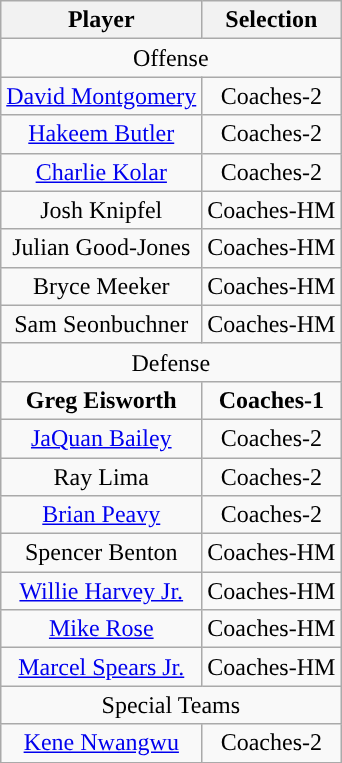<table class="wikitable" style="text-align: center">
<tr align=center>
<th>Player</th>
<th>Selection</th>
</tr>
<tr>
<td colspan="2">Offense</td>
</tr>
<tr>
<td><a href='#'>David Montgomery</a></td>
<td>Coaches-2</td>
</tr>
<tr>
<td><a href='#'>Hakeem Butler</a></td>
<td>Coaches-2</td>
</tr>
<tr>
<td><a href='#'>Charlie Kolar</a></td>
<td>Coaches-2</td>
</tr>
<tr>
<td>Josh Knipfel</td>
<td>Coaches-HM</td>
</tr>
<tr>
<td>Julian Good-Jones</td>
<td>Coaches-HM</td>
</tr>
<tr>
<td>Bryce Meeker</td>
<td>Coaches-HM</td>
</tr>
<tr>
<td>Sam Seonbuchner</td>
<td>Coaches-HM</td>
</tr>
<tr>
<td colspan="2">Defense</td>
</tr>
<tr>
<td><strong>Greg Eisworth</strong></td>
<td><strong>Coaches-1</strong></td>
</tr>
<tr>
<td><a href='#'>JaQuan Bailey</a></td>
<td>Coaches-2</td>
</tr>
<tr>
<td>Ray Lima</td>
<td>Coaches-2</td>
</tr>
<tr>
<td><a href='#'>Brian Peavy</a></td>
<td>Coaches-2</td>
</tr>
<tr>
<td>Spencer Benton</td>
<td>Coaches-HM</td>
</tr>
<tr>
<td><a href='#'>Willie Harvey Jr.</a></td>
<td>Coaches-HM</td>
</tr>
<tr>
<td><a href='#'>Mike Rose</a></td>
<td>Coaches-HM</td>
</tr>
<tr>
<td><a href='#'>Marcel Spears Jr.</a></td>
<td>Coaches-HM</td>
</tr>
<tr>
<td colspan="2">Special Teams</td>
</tr>
<tr>
<td><a href='#'>Kene Nwangwu</a></td>
<td>Coaches-2</td>
</tr>
<tr>
</tr>
</table>
